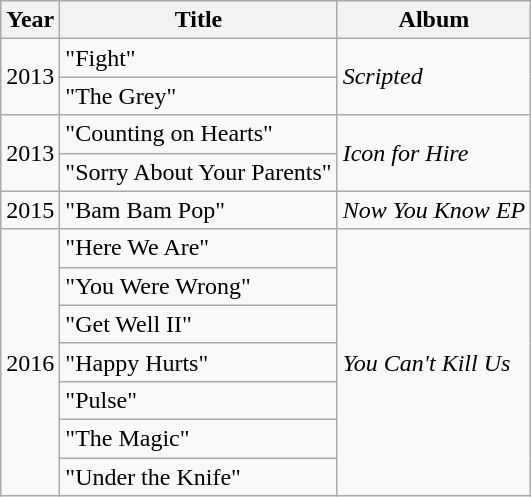<table class="wikitable sortable">
<tr>
<th>Year</th>
<th>Title</th>
<th>Album</th>
</tr>
<tr>
<td rowspan="2">2013</td>
<td>"Fight"</td>
<td rowspan="2"><em>Scripted</em></td>
</tr>
<tr>
<td>"The Grey"</td>
</tr>
<tr>
<td rowspan="2">2013</td>
<td>"Counting on Hearts"</td>
<td rowspan="2"><em>Icon for Hire</em></td>
</tr>
<tr>
<td>"Sorry About Your Parents"</td>
</tr>
<tr>
<td>2015</td>
<td>"Bam Bam Pop"</td>
<td><em>Now You Know EP</em></td>
</tr>
<tr>
<td rowspan="7">2016</td>
<td>"Here We Are"</td>
<td rowspan="7"><em>You Can't Kill Us</em></td>
</tr>
<tr>
<td>"You Were Wrong"</td>
</tr>
<tr>
<td>"Get Well II"</td>
</tr>
<tr>
<td>"Happy Hurts"</td>
</tr>
<tr>
<td>"Pulse"</td>
</tr>
<tr>
<td>"The Magic"</td>
</tr>
<tr>
<td>"Under the Knife"</td>
</tr>
</table>
